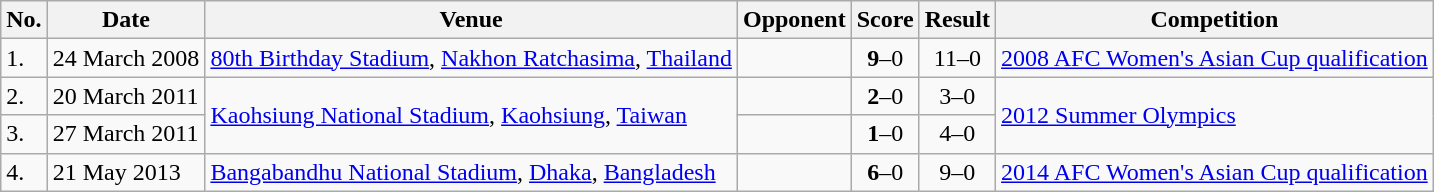<table class="wikitable">
<tr>
<th>No.</th>
<th>Date</th>
<th>Venue</th>
<th>Opponent</th>
<th>Score</th>
<th>Result</th>
<th>Competition</th>
</tr>
<tr>
<td>1.</td>
<td>24 March 2008</td>
<td><a href='#'>80th Birthday Stadium</a>, <a href='#'>Nakhon Ratchasima</a>, <a href='#'>Thailand</a></td>
<td></td>
<td align=center><strong>9</strong>–0</td>
<td align=center>11–0</td>
<td><a href='#'>2008 AFC Women's Asian Cup qualification</a></td>
</tr>
<tr>
<td>2.</td>
<td>20 March 2011</td>
<td rowspan=2><a href='#'>Kaohsiung National Stadium</a>, <a href='#'>Kaohsiung</a>, <a href='#'>Taiwan</a></td>
<td></td>
<td align=center><strong>2</strong>–0</td>
<td align=center>3–0</td>
<td rowspan=2><a href='#'>2012 Summer Olympics</a></td>
</tr>
<tr>
<td>3.</td>
<td>27 March 2011</td>
<td></td>
<td align=center><strong>1</strong>–0</td>
<td align=center>4–0</td>
</tr>
<tr>
<td>4.</td>
<td>21 May 2013</td>
<td><a href='#'>Bangabandhu National Stadium</a>, <a href='#'>Dhaka</a>, <a href='#'>Bangladesh</a></td>
<td></td>
<td align=center><strong>6</strong>–0</td>
<td align=center>9–0</td>
<td><a href='#'>2014 AFC Women's Asian Cup qualification</a></td>
</tr>
</table>
